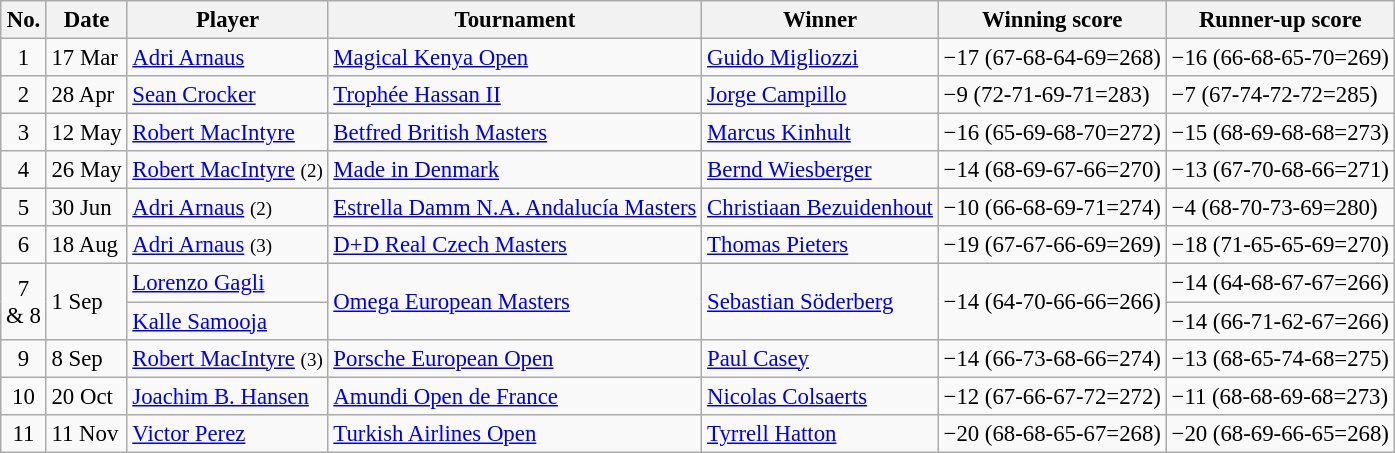<table class="wikitable" style="font-size:95%;">
<tr>
<th>No.</th>
<th>Date</th>
<th>Player</th>
<th>Tournament</th>
<th>Winner</th>
<th>Winning score</th>
<th>Runner-up score</th>
</tr>
<tr>
<td align=center>1</td>
<td>17 Mar</td>
<td> <a href='#'>Adri Arnaus</a></td>
<td><a href='#'>Magical Kenya Open</a></td>
<td> <a href='#'>Guido Migliozzi</a></td>
<td>−17 (67-68-64-69=268)</td>
<td>−16 (66-68-65-70=269)</td>
</tr>
<tr>
<td align=center>2</td>
<td>28 Apr</td>
<td> <a href='#'>Sean Crocker</a></td>
<td><a href='#'>Trophée Hassan II</a></td>
<td> <a href='#'>Jorge Campillo</a></td>
<td>−9 (72-71-69-71=283)</td>
<td>−7 (67-74-72-72=285)</td>
</tr>
<tr>
<td align=center>3</td>
<td>12 May</td>
<td> <a href='#'>Robert MacIntyre</a></td>
<td><a href='#'>Betfred British Masters</a></td>
<td> <a href='#'>Marcus Kinhult</a></td>
<td>−16 (65-69-68-70=272)</td>
<td>−15 (68-69-68-68=273)</td>
</tr>
<tr>
<td align=center>4</td>
<td>26 May</td>
<td> <a href='#'>Robert MacIntyre</a> <small>(2)</small></td>
<td><a href='#'>Made in Denmark</a></td>
<td> <a href='#'>Bernd Wiesberger</a></td>
<td>−14 (68-69-67-66=270)</td>
<td>−13 (67-70-68-66=271)</td>
</tr>
<tr>
<td align=center>5</td>
<td>30 Jun</td>
<td> <a href='#'>Adri Arnaus</a> <small>(2)</small></td>
<td><a href='#'>Estrella Damm N.A. Andalucía Masters</a></td>
<td> <a href='#'>Christiaan Bezuidenhout</a></td>
<td>−10 (66-68-69-71=274)</td>
<td>−4 (68-70-73-69=280)</td>
</tr>
<tr>
<td align=center>6</td>
<td>18 Aug</td>
<td> <a href='#'>Adri Arnaus</a> <small>(3)</small></td>
<td><a href='#'>D+D Real Czech Masters</a></td>
<td> <a href='#'>Thomas Pieters</a></td>
<td>−19 (67-67-66-69=269)</td>
<td>−18 (71-65-65-69=270)</td>
</tr>
<tr>
<td align=center rowspan=2>7<br>& 8</td>
<td rowspan=2>1 Sep</td>
<td> <a href='#'>Lorenzo Gagli</a></td>
<td rowspan=2><a href='#'>Omega European Masters</a></td>
<td rowspan=2> <a href='#'>Sebastian Söderberg</a></td>
<td rowspan=2>−14 (64-70-66-66=266)</td>
<td>−14 (64-68-67-67=266)</td>
</tr>
<tr>
<td> <a href='#'>Kalle Samooja</a></td>
<td>−14 (66-71-62-67=266)</td>
</tr>
<tr>
<td align=center>9</td>
<td>8 Sep</td>
<td> <a href='#'>Robert MacIntyre</a> <small>(3)</small></td>
<td><a href='#'>Porsche European Open</a></td>
<td> <a href='#'>Paul Casey</a></td>
<td>−14 (66-73-68-66=274)</td>
<td>−13 (68-65-74-68=275)</td>
</tr>
<tr>
<td align=center>10</td>
<td>20 Oct</td>
<td> <a href='#'>Joachim B. Hansen</a></td>
<td><a href='#'>Amundi Open de France</a></td>
<td> <a href='#'>Nicolas Colsaerts</a></td>
<td>−12 (67-66-67-72=272)</td>
<td>−11 (68-68-69-68=273)</td>
</tr>
<tr>
<td align=center>11</td>
<td>11 Nov</td>
<td> <a href='#'>Victor Perez</a></td>
<td><a href='#'>Turkish Airlines Open</a></td>
<td> <a href='#'>Tyrrell Hatton</a></td>
<td>−20 (68-68-65-67=268)</td>
<td>−20 (68-69-66-65=268)</td>
</tr>
</table>
